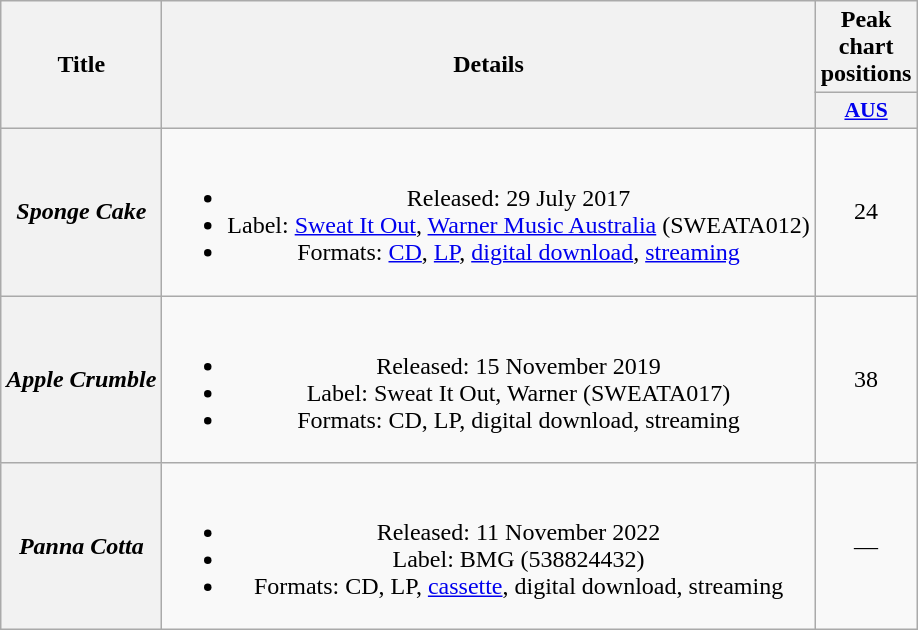<table class="wikitable plainrowheaders" style="text-align:center;">
<tr>
<th scope="col" rowspan="2">Title</th>
<th scope="col" rowspan="2">Details</th>
<th scope="col" colspan="1">Peak chart positions</th>
</tr>
<tr>
<th scope="col" style="width:2.5em;font-size:90%;"><a href='#'>AUS</a><br></th>
</tr>
<tr>
<th scope="row"><em>Sponge Cake</em></th>
<td><br><ul><li>Released: 29 July 2017</li><li>Label: <a href='#'>Sweat It Out</a>, <a href='#'>Warner Music Australia</a> (SWEATA012)</li><li>Formats: <a href='#'>CD</a>, <a href='#'>LP</a>, <a href='#'>digital download</a>, <a href='#'>streaming</a></li></ul></td>
<td>24</td>
</tr>
<tr>
<th scope="row"><em>Apple Crumble</em></th>
<td><br><ul><li>Released: 15 November 2019</li><li>Label: Sweat It Out, Warner (SWEATA017)</li><li>Formats: CD, LP, digital download, streaming</li></ul></td>
<td>38</td>
</tr>
<tr>
<th scope="row"><em>Panna Cotta</em></th>
<td><br><ul><li>Released: 11 November 2022</li><li>Label: BMG (538824432)</li><li>Formats: CD, LP, <a href='#'>cassette</a>, digital download, streaming</li></ul></td>
<td>—</td>
</tr>
</table>
